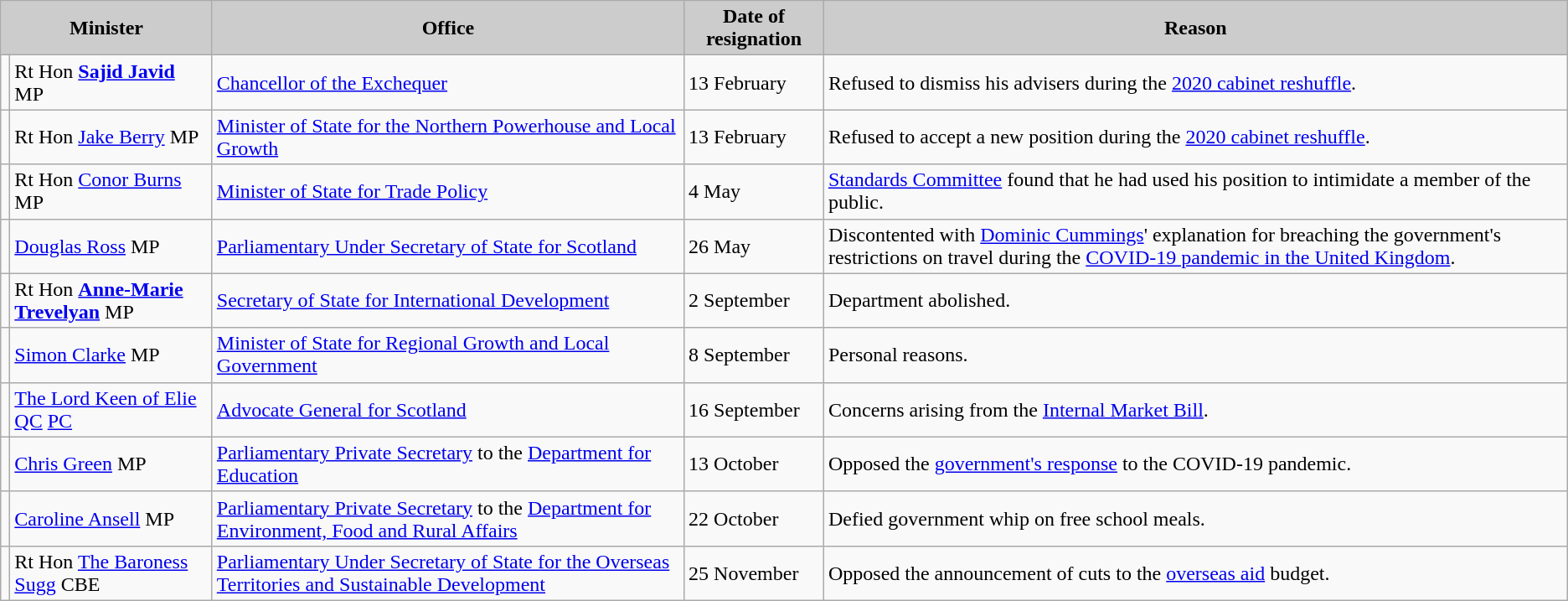<table class="wikitable">
<tr>
<th colspan="2" style="background:#ccc;">Minister<br></th>
<th style="background:#ccc;">Office</th>
<th style="background:#ccc;">Date of resignation</th>
<th style="background:#ccc;">Reason</th>
</tr>
<tr>
<td></td>
<td>Rt Hon <strong><a href='#'>Sajid Javid</a></strong> MP</td>
<td><a href='#'>Chancellor of the Exchequer</a></td>
<td>13 February</td>
<td>Refused to dismiss his advisers during the <a href='#'>2020 cabinet reshuffle</a>.</td>
</tr>
<tr>
<td></td>
<td>Rt Hon <a href='#'>Jake Berry</a> MP</td>
<td><a href='#'>Minister of State for the Northern Powerhouse and Local Growth</a></td>
<td>13 February</td>
<td>Refused to accept a new position during the <a href='#'>2020 cabinet reshuffle</a>.</td>
</tr>
<tr>
<td></td>
<td>Rt Hon <a href='#'>Conor Burns</a> MP</td>
<td><a href='#'>Minister of State for Trade Policy</a></td>
<td>4 May</td>
<td><a href='#'>Standards Committee</a> found that he had used his position to intimidate a member of the public.</td>
</tr>
<tr>
<td></td>
<td><a href='#'>Douglas Ross</a> MP</td>
<td><a href='#'>Parliamentary Under Secretary of State for Scotland</a></td>
<td>26 May</td>
<td>Discontented with <a href='#'>Dominic Cummings</a>' explanation for breaching the government's restrictions on travel during the <a href='#'>COVID-19 pandemic in the United Kingdom</a>.</td>
</tr>
<tr>
<td></td>
<td>Rt Hon <strong><a href='#'>Anne-Marie Trevelyan</a></strong> MP</td>
<td><a href='#'>Secretary of State for International Development</a></td>
<td>2 September</td>
<td>Department abolished.</td>
</tr>
<tr>
<td></td>
<td><a href='#'>Simon Clarke</a> MP</td>
<td><a href='#'>Minister of State for Regional Growth and Local Government</a></td>
<td>8 September</td>
<td>Personal reasons.</td>
</tr>
<tr>
<td></td>
<td><a href='#'>The Lord Keen of Elie</a> <a href='#'>QC</a> <a href='#'>PC</a></td>
<td><a href='#'>Advocate General for Scotland</a></td>
<td>16 September</td>
<td>Concerns arising from the <a href='#'>Internal Market Bill</a>.</td>
</tr>
<tr>
<td></td>
<td><a href='#'>Chris Green</a> MP</td>
<td><a href='#'>Parliamentary Private Secretary</a> to the <a href='#'>Department for Education</a></td>
<td>13 October</td>
<td>Opposed the <a href='#'>government's response</a> to the COVID-19 pandemic.</td>
</tr>
<tr>
<td></td>
<td><a href='#'>Caroline Ansell</a> MP</td>
<td><a href='#'>Parliamentary Private Secretary</a> to the <a href='#'>Department for Environment, Food and Rural Affairs</a></td>
<td>22 October</td>
<td>Defied government whip on free school meals.</td>
</tr>
<tr>
<td></td>
<td>Rt Hon <a href='#'>The Baroness Sugg</a> CBE</td>
<td><a href='#'>Parliamentary Under Secretary of State for the Overseas Territories and Sustainable Development</a></td>
<td>25 November</td>
<td>Opposed the announcement of cuts to the <a href='#'>overseas aid</a> budget.</td>
</tr>
</table>
